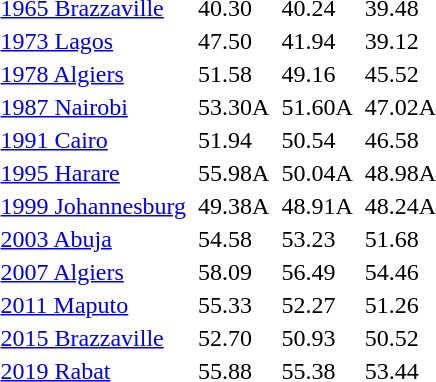<table>
<tr valign="top">
<td><a href='#'>1965 Brazzaville</a><br></td>
<td></td>
<td>40.30</td>
<td></td>
<td>40.24</td>
<td></td>
<td>39.48</td>
</tr>
<tr valign="top">
<td><a href='#'>1973 Lagos</a><br></td>
<td></td>
<td>47.50</td>
<td></td>
<td>41.94</td>
<td></td>
<td>39.12</td>
</tr>
<tr valign="top">
<td><a href='#'>1978 Algiers</a><br></td>
<td></td>
<td>51.58</td>
<td></td>
<td>49.16</td>
<td></td>
<td>45.52</td>
</tr>
<tr valign="top">
<td><a href='#'>1987 Nairobi</a><br></td>
<td></td>
<td>53.30A</td>
<td></td>
<td>51.60A</td>
<td></td>
<td>47.02A</td>
</tr>
<tr valign="top">
<td><a href='#'>1991 Cairo</a><br></td>
<td></td>
<td>51.94</td>
<td></td>
<td>50.54</td>
<td></td>
<td>46.58</td>
</tr>
<tr valign="top">
<td><a href='#'>1995 Harare</a><br></td>
<td></td>
<td>55.98A</td>
<td></td>
<td>50.04A</td>
<td></td>
<td>48.98A</td>
</tr>
<tr valign="top">
<td><a href='#'>1999 Johannesburg</a><br></td>
<td></td>
<td>49.38A</td>
<td></td>
<td>48.91A</td>
<td></td>
<td>48.24A</td>
</tr>
<tr valign="top">
<td><a href='#'>2003 Abuja</a><br></td>
<td></td>
<td>54.58</td>
<td></td>
<td>53.23</td>
<td></td>
<td>51.68</td>
</tr>
<tr valign="top">
<td><a href='#'>2007 Algiers</a><br></td>
<td></td>
<td>58.09</td>
<td></td>
<td>56.49</td>
<td></td>
<td>54.46</td>
</tr>
<tr valign="top">
<td><a href='#'>2011 Maputo</a><br></td>
<td></td>
<td>55.33</td>
<td></td>
<td>52.27</td>
<td></td>
<td>51.26</td>
</tr>
<tr valign="top">
<td><a href='#'>2015 Brazzaville</a><br></td>
<td></td>
<td>52.70</td>
<td></td>
<td>50.93</td>
<td></td>
<td>50.52</td>
</tr>
<tr valign="top">
<td><a href='#'>2019 Rabat</a><br></td>
<td></td>
<td>55.88</td>
<td></td>
<td>55.38</td>
<td></td>
<td>53.44</td>
</tr>
</table>
